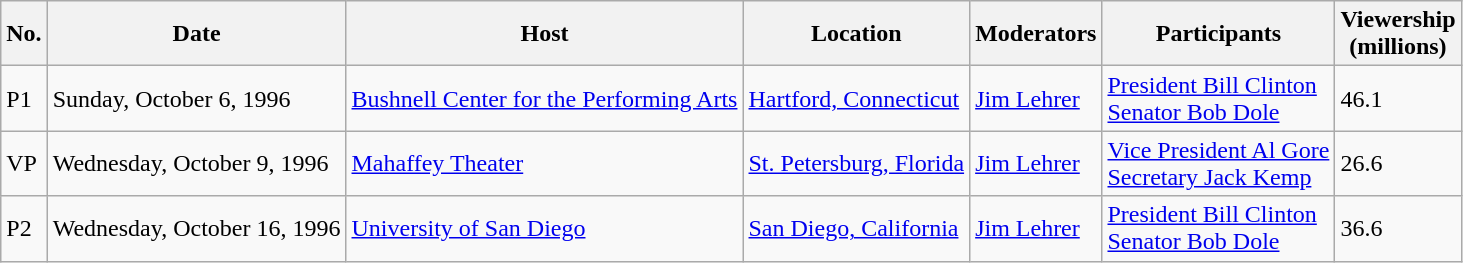<table class="wikitable">
<tr>
<th>No.</th>
<th>Date</th>
<th>Host</th>
<th>Location</th>
<th>Moderators</th>
<th>Participants</th>
<th>Viewership<br>(millions)</th>
</tr>
<tr>
<td>P1</td>
<td>Sunday, October 6, 1996</td>
<td><a href='#'>Bushnell Center for the Performing Arts</a></td>
<td><a href='#'>Hartford, Connecticut</a></td>
<td><a href='#'>Jim Lehrer</a></td>
<td><a href='#'>President Bill Clinton</a><br><a href='#'>Senator Bob Dole</a></td>
<td>46.1</td>
</tr>
<tr>
<td>VP</td>
<td>Wednesday, October 9, 1996</td>
<td><a href='#'>Mahaffey Theater</a></td>
<td><a href='#'>St. Petersburg, Florida</a></td>
<td><a href='#'>Jim Lehrer</a></td>
<td><a href='#'>Vice President Al Gore</a><br><a href='#'>Secretary Jack Kemp</a></td>
<td>26.6</td>
</tr>
<tr>
<td>P2</td>
<td>Wednesday, October 16, 1996</td>
<td><a href='#'>University of San Diego</a></td>
<td><a href='#'>San Diego, California</a></td>
<td><a href='#'>Jim Lehrer</a></td>
<td><a href='#'>President Bill Clinton</a><br><a href='#'>Senator Bob Dole</a></td>
<td>36.6</td>
</tr>
</table>
